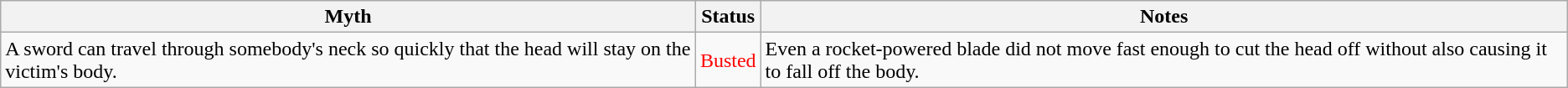<table class="wikitable plainrowheaders">
<tr>
<th scope"col">Myth</th>
<th scope"col">Status</th>
<th scope"col">Notes</th>
</tr>
<tr>
<td scope"row">A sword can travel through somebody's neck so quickly that the head will stay on the victim's body.</td>
<td style="color:red">Busted</td>
<td>Even a rocket-powered blade did not move fast enough to cut the head off without also causing it to fall off the body.</td>
</tr>
</table>
